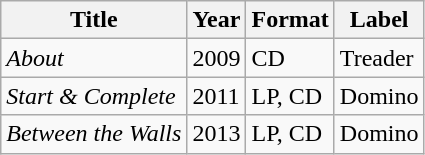<table class="wikitable" border="1">
<tr>
<th scope="col">Title</th>
<th scope="col">Year</th>
<th scope="col">Format</th>
<th scope="col">Label</th>
</tr>
<tr>
<td><em>About</em></td>
<td>2009</td>
<td>CD</td>
<td>Treader</td>
</tr>
<tr>
<td><em>Start & Complete</em></td>
<td>2011</td>
<td>LP, CD </td>
<td>Domino</td>
</tr>
<tr>
<td><em>Between the Walls</em></td>
<td>2013</td>
<td>LP, CD</td>
<td>Domino</td>
</tr>
</table>
